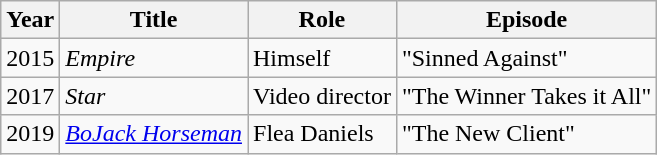<table class="wikitable">
<tr>
<th>Year</th>
<th>Title</th>
<th>Role</th>
<th>Episode</th>
</tr>
<tr>
<td>2015</td>
<td><em>Empire</em></td>
<td>Himself</td>
<td>"Sinned Against"</td>
</tr>
<tr>
<td>2017</td>
<td><em>Star</em></td>
<td>Video director</td>
<td>"The Winner Takes it All"</td>
</tr>
<tr>
<td>2019</td>
<td><em><a href='#'>BoJack Horseman</a></em></td>
<td>Flea Daniels</td>
<td>"The New Client"</td>
</tr>
</table>
